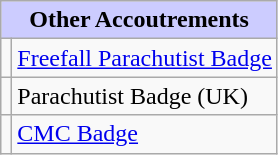<table class="wikitable">
<tr style="background:#ccf; text-align:center;">
<td colspan=2><strong>Other Accoutrements</strong></td>
</tr>
<tr>
<td align=center></td>
<td><a href='#'>Freefall Parachutist Badge</a></td>
</tr>
<tr>
<td align=center></td>
<td>Parachutist Badge (UK)</td>
</tr>
<tr>
<td align=center></td>
<td><a href='#'>CMC Badge</a></td>
</tr>
</table>
